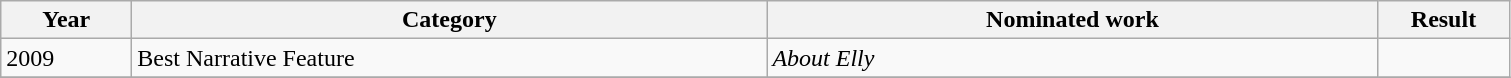<table class=wikitable>
<tr>
<th scope="col" style="width:5em;">Year</th>
<th scope="col" style="width:26em;">Category</th>
<th scope="col" style="width:25em;">Nominated work</th>
<th scope="col" style="width:5em;">Result</th>
</tr>
<tr>
<td>2009</td>
<td>Best Narrative Feature</td>
<td><em>About Elly</em></td>
<td></td>
</tr>
<tr>
</tr>
</table>
